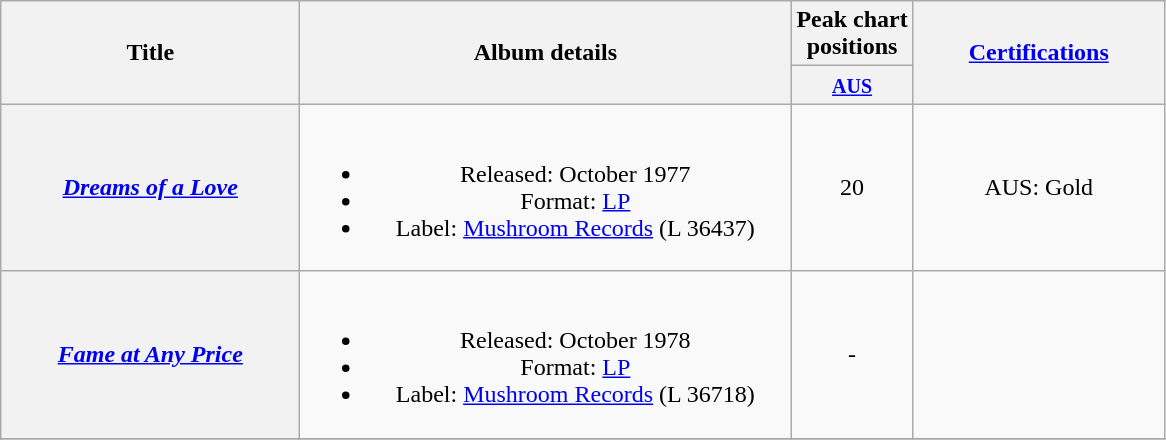<table class="wikitable plainrowheaders" style="text-align:center;" border="1">
<tr>
<th scope="col" rowspan="2" style="width:12em;">Title</th>
<th scope="col" rowspan="2" style="width:20em;">Album details</th>
<th scope="col" colspan="1">Peak chart<br>positions</th>
<th scope="col" rowspan="2" style="width:10em;"><a href='#'>Certifications</a></th>
</tr>
<tr>
<th scope="col" style="text-align:center;"><small><a href='#'>AUS</a><br></small></th>
</tr>
<tr>
<th scope="row"><em><a href='#'>Dreams of a Love</a></em></th>
<td><br><ul><li>Released: October 1977</li><li>Format: <a href='#'>LP</a></li><li>Label: <a href='#'>Mushroom Records</a> (L 36437)</li></ul></td>
<td align="center">20</td>
<td align="center">AUS: Gold</td>
</tr>
<tr>
<th scope="row"><em><a href='#'>Fame at Any Price</a></em></th>
<td><br><ul><li>Released: October 1978</li><li>Format: <a href='#'>LP</a></li><li>Label: <a href='#'>Mushroom Records</a> (L 36718)</li></ul></td>
<td align="center">-</td>
<td align="center"></td>
</tr>
<tr>
</tr>
</table>
